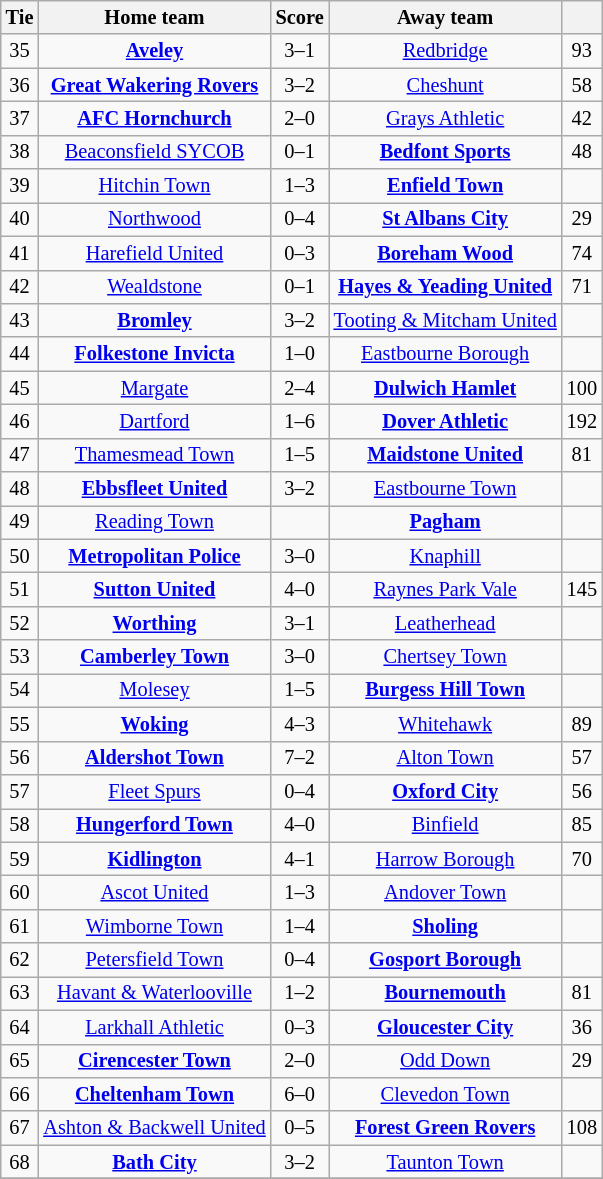<table class="wikitable" style="text-align: center; font-size:85%">
<tr>
<th>Tie</th>
<th>Home team</th>
<th>Score</th>
<th>Away team</th>
<th></th>
</tr>
<tr>
<td>35</td>
<td><strong><a href='#'>Aveley</a></strong></td>
<td>3–1</td>
<td><a href='#'>Redbridge</a></td>
<td>93</td>
</tr>
<tr>
<td>36</td>
<td><strong><a href='#'>Great Wakering Rovers</a></strong></td>
<td>3–2 </td>
<td><a href='#'>Cheshunt</a></td>
<td>58</td>
</tr>
<tr>
<td>37</td>
<td><strong><a href='#'>AFC Hornchurch</a></strong></td>
<td>2–0</td>
<td><a href='#'>Grays Athletic</a></td>
<td>42</td>
</tr>
<tr>
<td>38</td>
<td><a href='#'>Beaconsfield SYCOB</a></td>
<td>0–1</td>
<td><strong><a href='#'>Bedfont Sports</a></strong></td>
<td>48</td>
</tr>
<tr>
<td>39</td>
<td><a href='#'>Hitchin Town</a></td>
<td>1–3</td>
<td><strong><a href='#'>Enfield Town</a></strong></td>
<td></td>
</tr>
<tr>
<td>40</td>
<td><a href='#'>Northwood</a></td>
<td>0–4</td>
<td><strong><a href='#'>St Albans City</a></strong></td>
<td>29</td>
</tr>
<tr>
<td>41</td>
<td><a href='#'>Harefield United</a></td>
<td>0–3</td>
<td><strong><a href='#'>Boreham Wood</a></strong></td>
<td>74</td>
</tr>
<tr>
<td>42</td>
<td><a href='#'>Wealdstone</a></td>
<td>0–1</td>
<td><strong><a href='#'>Hayes & Yeading United</a></strong></td>
<td>71</td>
</tr>
<tr>
<td>43</td>
<td><strong><a href='#'>Bromley</a></strong></td>
<td>3–2</td>
<td><a href='#'>Tooting & Mitcham United</a></td>
<td></td>
</tr>
<tr>
<td>44</td>
<td><strong><a href='#'>Folkestone Invicta</a></strong></td>
<td>1–0</td>
<td><a href='#'>Eastbourne Borough</a></td>
<td></td>
</tr>
<tr>
<td>45</td>
<td><a href='#'>Margate</a></td>
<td>2–4</td>
<td><strong><a href='#'>Dulwich Hamlet</a></strong></td>
<td>100</td>
</tr>
<tr>
<td>46</td>
<td><a href='#'>Dartford</a></td>
<td>1–6</td>
<td><strong><a href='#'>Dover Athletic</a></strong></td>
<td>192</td>
</tr>
<tr>
<td>47</td>
<td><a href='#'>Thamesmead Town</a></td>
<td>1–5</td>
<td><strong><a href='#'>Maidstone United</a></strong></td>
<td>81</td>
</tr>
<tr>
<td>48</td>
<td><strong><a href='#'>Ebbsfleet United</a></strong></td>
<td>3–2 </td>
<td><a href='#'>Eastbourne Town</a></td>
<td></td>
</tr>
<tr>
<td>49</td>
<td><a href='#'>Reading Town</a></td>
<td></td>
<td><strong><a href='#'>Pagham</a></strong></td>
<td></td>
</tr>
<tr>
<td>50</td>
<td><strong><a href='#'>Metropolitan Police</a></strong></td>
<td>3–0</td>
<td><a href='#'>Knaphill</a></td>
<td></td>
</tr>
<tr>
<td>51</td>
<td><strong><a href='#'>Sutton United</a></strong></td>
<td>4–0</td>
<td><a href='#'>Raynes Park Vale</a></td>
<td>145</td>
</tr>
<tr>
<td>52</td>
<td><strong><a href='#'>Worthing</a></strong></td>
<td>3–1</td>
<td><a href='#'>Leatherhead</a></td>
<td></td>
</tr>
<tr>
<td>53</td>
<td><strong><a href='#'>Camberley Town</a></strong></td>
<td>3–0</td>
<td><a href='#'>Chertsey Town</a></td>
<td></td>
</tr>
<tr>
<td>54</td>
<td><a href='#'>Molesey</a></td>
<td>1–5</td>
<td><strong><a href='#'>Burgess Hill Town</a></strong></td>
<td></td>
</tr>
<tr>
<td>55</td>
<td><strong><a href='#'>Woking</a></strong></td>
<td>4–3 </td>
<td><a href='#'>Whitehawk</a></td>
<td>89</td>
</tr>
<tr>
<td>56</td>
<td><strong><a href='#'>Aldershot Town</a></strong></td>
<td>7–2</td>
<td><a href='#'>Alton Town</a></td>
<td>57</td>
</tr>
<tr>
<td>57</td>
<td><a href='#'>Fleet Spurs</a></td>
<td>0–4</td>
<td><strong><a href='#'>Oxford City</a></strong></td>
<td>56</td>
</tr>
<tr>
<td>58</td>
<td><strong><a href='#'>Hungerford Town</a></strong></td>
<td>4–0</td>
<td><a href='#'>Binfield</a></td>
<td>85</td>
</tr>
<tr>
<td>59</td>
<td><strong><a href='#'>Kidlington</a></strong></td>
<td>4–1</td>
<td><a href='#'>Harrow Borough</a></td>
<td>70</td>
</tr>
<tr>
<td>60</td>
<td><a href='#'>Ascot United</a></td>
<td>1–3</td>
<td><a href='#'>Andover Town</a></td>
<td></td>
</tr>
<tr>
<td>61</td>
<td><a href='#'>Wimborne Town</a></td>
<td>1–4</td>
<td><strong><a href='#'>Sholing</a></strong></td>
<td></td>
</tr>
<tr>
<td>62</td>
<td><a href='#'>Petersfield Town</a></td>
<td>0–4</td>
<td><strong><a href='#'>Gosport Borough</a></strong></td>
<td></td>
</tr>
<tr>
<td>63</td>
<td><a href='#'>Havant & Waterlooville</a></td>
<td>1–2</td>
<td><strong><a href='#'>Bournemouth</a></strong></td>
<td>81</td>
</tr>
<tr>
<td>64</td>
<td><a href='#'>Larkhall Athletic</a></td>
<td>0–3</td>
<td><strong><a href='#'>Gloucester City</a></strong></td>
<td>36</td>
</tr>
<tr>
<td>65</td>
<td><strong><a href='#'>Cirencester Town</a></strong></td>
<td>2–0</td>
<td><a href='#'>Odd Down</a></td>
<td>29</td>
</tr>
<tr>
<td>66</td>
<td><strong><a href='#'>Cheltenham Town</a></strong></td>
<td>6–0</td>
<td><a href='#'>Clevedon Town</a></td>
<td></td>
</tr>
<tr>
<td>67</td>
<td><a href='#'>Ashton & Backwell United</a></td>
<td>0–5</td>
<td><strong><a href='#'>Forest Green Rovers</a></strong></td>
<td>108</td>
</tr>
<tr>
<td>68</td>
<td><strong><a href='#'>Bath City</a></strong></td>
<td>3–2</td>
<td><a href='#'>Taunton Town</a></td>
<td></td>
</tr>
<tr>
</tr>
</table>
